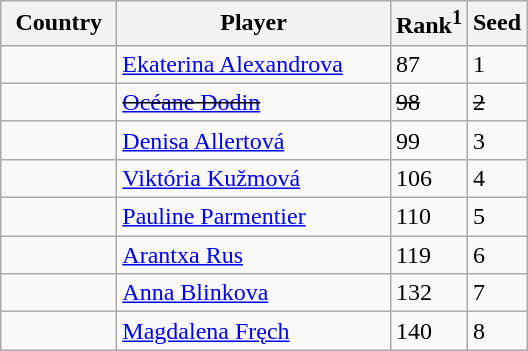<table class="sortable wikitable">
<tr>
<th width="70">Country</th>
<th width="175">Player</th>
<th>Rank<sup>1</sup></th>
<th>Seed</th>
</tr>
<tr>
<td></td>
<td><a href='#'>Ekaterina Alexandrova</a></td>
<td>87</td>
<td>1</td>
</tr>
<tr>
<td><s></s></td>
<td><s><a href='#'>Océane Dodin</a></s></td>
<td><s>98</s></td>
<td><s>2</s></td>
</tr>
<tr>
<td></td>
<td><a href='#'>Denisa Allertová</a></td>
<td>99</td>
<td>3</td>
</tr>
<tr>
<td></td>
<td><a href='#'>Viktória Kužmová</a></td>
<td>106</td>
<td>4</td>
</tr>
<tr>
<td></td>
<td><a href='#'>Pauline Parmentier</a></td>
<td>110</td>
<td>5</td>
</tr>
<tr>
<td></td>
<td><a href='#'>Arantxa Rus</a></td>
<td>119</td>
<td>6</td>
</tr>
<tr>
<td></td>
<td><a href='#'>Anna Blinkova</a></td>
<td>132</td>
<td>7</td>
</tr>
<tr>
<td></td>
<td><a href='#'>Magdalena Fręch</a></td>
<td>140</td>
<td>8</td>
</tr>
</table>
